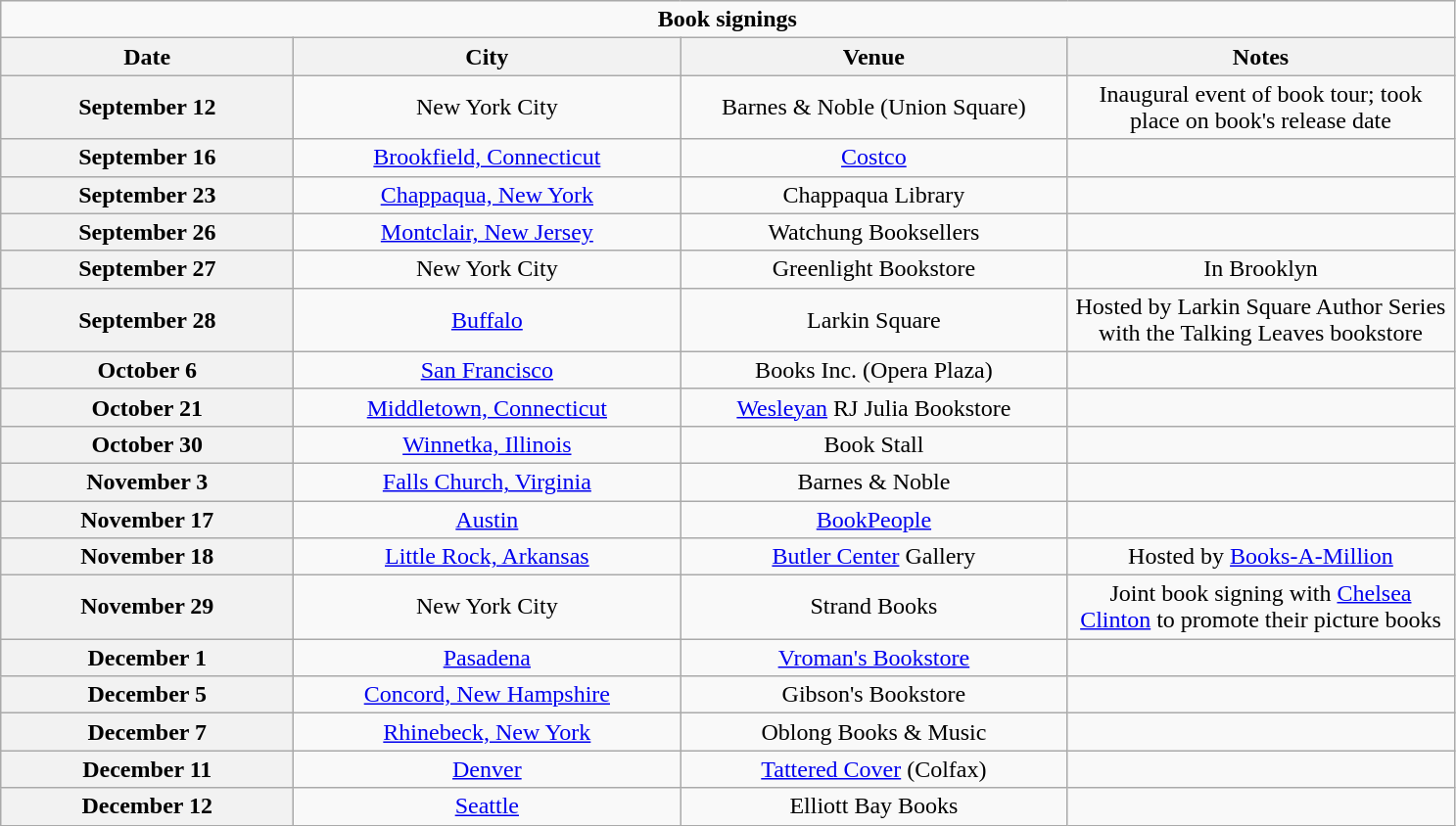<table class="wikitable plainrowheaders" style="text-align:center;">
<tr>
<td colspan=5><strong>Book signings</strong></td>
</tr>
<tr>
<th scope="col" style="width:12em;">Date</th>
<th scope="col" style="width:16em;">City</th>
<th scope="col" style="width:16em;">Venue</th>
<th scope="col" style="width:16em;">Notes</th>
</tr>
<tr>
<th scope="row" style="text-align:center">September 12</th>
<td>New York City</td>
<td>Barnes & Noble (Union Square)</td>
<td>Inaugural event of book tour; took place on book's release date</td>
</tr>
<tr>
<th scope="row" style="text-align:center">September 16</th>
<td><a href='#'>Brookfield, Connecticut</a></td>
<td><a href='#'>Costco</a></td>
<td></td>
</tr>
<tr>
<th scope="row" style="text-align:center">September 23</th>
<td><a href='#'>Chappaqua, New York</a></td>
<td>Chappaqua Library</td>
<td></td>
</tr>
<tr>
<th scope="row" style="text-align:center">September 26</th>
<td><a href='#'>Montclair, New Jersey</a></td>
<td>Watchung Booksellers</td>
<td></td>
</tr>
<tr>
<th scope="row" style="text-align:center">September 27</th>
<td>New York City</td>
<td>Greenlight Bookstore</td>
<td>In Brooklyn</td>
</tr>
<tr>
<th scope="row" style="text-align:center">September 28</th>
<td><a href='#'>Buffalo</a></td>
<td>Larkin Square</td>
<td>Hosted by Larkin Square Author Series with the Talking Leaves bookstore</td>
</tr>
<tr>
<th scope="row" style="text-align:center">October 6</th>
<td><a href='#'>San Francisco</a></td>
<td>Books Inc. (Opera Plaza)</td>
<td></td>
</tr>
<tr>
<th scope="row" style="text-align:center">October 21</th>
<td><a href='#'>Middletown, Connecticut</a></td>
<td><a href='#'>Wesleyan</a> RJ Julia Bookstore</td>
<td></td>
</tr>
<tr>
<th scope="row" style="text-align:center">October 30</th>
<td><a href='#'>Winnetka, Illinois</a></td>
<td>Book Stall</td>
<td></td>
</tr>
<tr>
<th scope="row" style="text-align:center">November 3</th>
<td><a href='#'>Falls Church, Virginia</a></td>
<td>Barnes & Noble</td>
<td></td>
</tr>
<tr>
<th scope="row" style="text-align:center">November 17</th>
<td><a href='#'>Austin</a></td>
<td><a href='#'>BookPeople</a></td>
<td></td>
</tr>
<tr>
<th scope="row" style="text-align:center">November 18</th>
<td><a href='#'>Little Rock, Arkansas</a></td>
<td><a href='#'>Butler Center</a> Gallery</td>
<td>Hosted by <a href='#'>Books-A-Million</a></td>
</tr>
<tr>
<th scope="row" style="text-align:center">November 29</th>
<td>New York City</td>
<td>Strand Books</td>
<td>Joint book signing with <a href='#'>Chelsea Clinton</a> to promote their picture books</td>
</tr>
<tr>
<th scope="row" style="text-align:center">December 1</th>
<td><a href='#'>Pasadena</a></td>
<td><a href='#'>Vroman's Bookstore</a></td>
<td></td>
</tr>
<tr>
<th scope="row" style="text-align:center">December 5</th>
<td><a href='#'>Concord, New Hampshire</a></td>
<td>Gibson's Bookstore</td>
<td></td>
</tr>
<tr>
<th scope="row" style="text-align:center">December 7</th>
<td><a href='#'>Rhinebeck, New York</a></td>
<td>Oblong Books & Music</td>
<td></td>
</tr>
<tr>
<th scope="row" style="text-align:center">December 11</th>
<td><a href='#'>Denver</a></td>
<td><a href='#'>Tattered Cover</a> (Colfax)</td>
<td></td>
</tr>
<tr>
<th scope="row" style="text-align:center">December 12</th>
<td><a href='#'>Seattle</a></td>
<td>Elliott Bay Books</td>
<td></td>
</tr>
</table>
